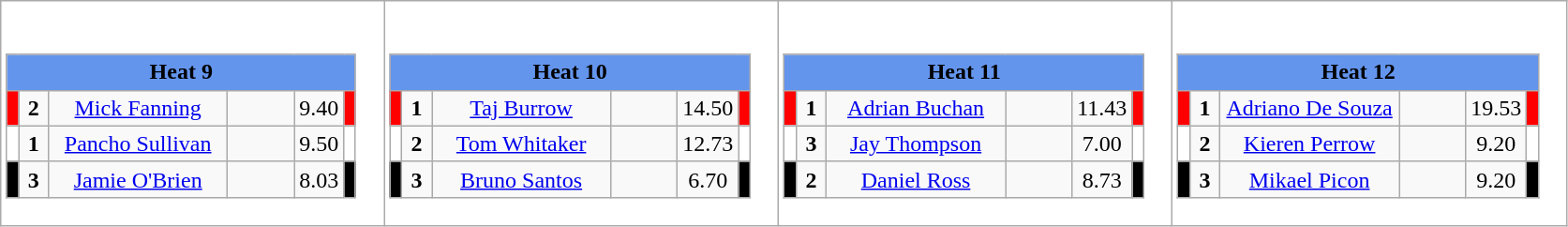<table class="wikitable" style="background:#FFFFFF;">
<tr>
<td><div><br><table class="wikitable">
<tr>
<td colspan=6 align="center" style="background:#6495ED;"><strong>Heat 9</strong></td>
</tr>
<tr>
<td width=01px style="background:#FF0000;"></td>
<td width=14px align="center"><strong>2</strong></td>
<td width=120px align="center"><a href='#'>Mick Fanning</a></td>
<td width=40px align="center"></td>
<td width=20px align="center">9.40</td>
<td width=01px style="background:#FF0000;"></td>
</tr>
<tr>
<td width=01px style="background:#FFFFFF;"></td>
<td width=14px align="center"><strong>1</strong></td>
<td width=120px align="center"><a href='#'>Pancho Sullivan</a></td>
<td width=40px align="center"></td>
<td width=20px align="center">9.50</td>
<td width=01px style="background:#FFFFFF;"></td>
</tr>
<tr>
<td width=01px style="background:#000000;"></td>
<td width=14px align="center"><strong>3</strong></td>
<td width=120px align="center"><a href='#'>Jamie O'Brien</a></td>
<td width=40px align="center"></td>
<td width=20px align="center">8.03</td>
<td width=01px style="background:#000000;"></td>
</tr>
</table>
</div></td>
<td><div><br><table class="wikitable">
<tr>
<td colspan=6 align="center" style="background:#6495ED;"><strong>Heat 10</strong></td>
</tr>
<tr>
<td width=01px style="background:#FF0000;"></td>
<td width=14px align="center"><strong>1</strong></td>
<td width=120px align="center"><a href='#'>Taj Burrow</a></td>
<td width=40px align="center"></td>
<td width=20px align="center">14.50</td>
<td width=01px style="background:#FF0000;"></td>
</tr>
<tr>
<td width=01px style="background:#FFFFFF;"></td>
<td width=14px align="center"><strong>2</strong></td>
<td width=120px align="center"><a href='#'>Tom Whitaker</a></td>
<td width=40px align="center"></td>
<td width=20px align="center">12.73</td>
<td width=01px style="background:#FFFFFF;"></td>
</tr>
<tr>
<td width=01px style="background:#000000;"></td>
<td width=14px align="center"><strong>3</strong></td>
<td width=120px align="center"><a href='#'>Bruno Santos</a></td>
<td width=40px align="center"></td>
<td width=20px align="center">6.70</td>
<td width=01px style="background:#000000;"></td>
</tr>
</table>
</div></td>
<td><div><br><table class="wikitable">
<tr>
<td colspan=6 align="center" style="background:#6495ED;"><strong>Heat 11</strong></td>
</tr>
<tr>
<td width=01px style="background:#FF0000;"></td>
<td width=14px align="center"><strong>1</strong></td>
<td width=120px align="center"><a href='#'>Adrian Buchan</a></td>
<td width=40px align="center"></td>
<td width=20px align="center">11.43</td>
<td width=01px style="background:#FF0000;"></td>
</tr>
<tr>
<td width=01px style="background:#FFFFFF;"></td>
<td width=14px align="center"><strong>3</strong></td>
<td width=120px align="center"><a href='#'>Jay Thompson</a></td>
<td width=40px align="center"></td>
<td width=20px align="center">7.00</td>
<td width=01px style="background:#FFFFFF;"></td>
</tr>
<tr>
<td width=01px style="background:#000000;"></td>
<td width=14px align="center"><strong>2</strong></td>
<td width=120px align="center"><a href='#'>Daniel Ross</a></td>
<td width=40px align="center"></td>
<td width=20px align="center">8.73</td>
<td width=01px style="background:#000000;"></td>
</tr>
</table>
</div></td>
<td><div><br><table class="wikitable">
<tr>
<td colspan=6 align="center" style="background:#6495ED;"><strong>Heat 12</strong></td>
</tr>
<tr>
<td width=01px style="background:#FF0000;"></td>
<td width=14px align="center"><strong>1</strong></td>
<td width=120px align="center"><a href='#'>Adriano De Souza</a></td>
<td width=40px align="center"></td>
<td width=20px align="center">19.53</td>
<td width=01px style="background:#FF0000;"></td>
</tr>
<tr>
<td width=01px style="background:#FFFFFF;"></td>
<td width=14px align="center"><strong>2</strong></td>
<td width=120px align="center"><a href='#'>Kieren Perrow</a></td>
<td width=40px align="center"></td>
<td width=20px align="center">9.20</td>
<td width=01px style="background:#FFFFFF;"></td>
</tr>
<tr>
<td width=01px style="background:#000000;"></td>
<td width=14px align="center"><strong>3</strong></td>
<td width=120px align="center"><a href='#'>Mikael Picon</a></td>
<td width=40px align="center"></td>
<td width=20px align="center">9.20</td>
<td width=01px style="background:#000000;"></td>
</tr>
</table>
</div></td>
</tr>
</table>
